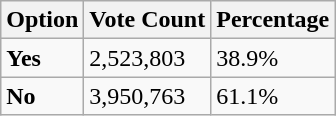<table class="wikitable">
<tr>
<th>Option</th>
<th>Vote Count</th>
<th>Percentage</th>
</tr>
<tr>
<td><strong>Yes</strong></td>
<td>2,523,803</td>
<td>38.9%</td>
</tr>
<tr>
<td><strong>No</strong></td>
<td>3,950,763</td>
<td>61.1%</td>
</tr>
</table>
